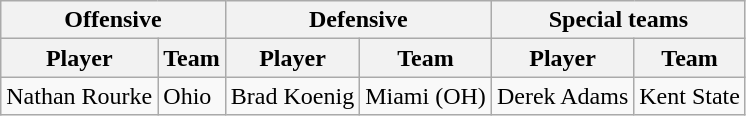<table class="wikitable" style="display: inline-table;">
<tr>
<th colspan="2">Offensive</th>
<th colspan="2">Defensive</th>
<th colspan="2">Special teams</th>
</tr>
<tr>
<th>Player</th>
<th>Team</th>
<th>Player</th>
<th>Team</th>
<th>Player</th>
<th>Team</th>
</tr>
<tr>
<td>Nathan Rourke</td>
<td>Ohio</td>
<td>Brad Koenig</td>
<td>Miami (OH)</td>
<td>Derek Adams</td>
<td>Kent State</td>
</tr>
</table>
